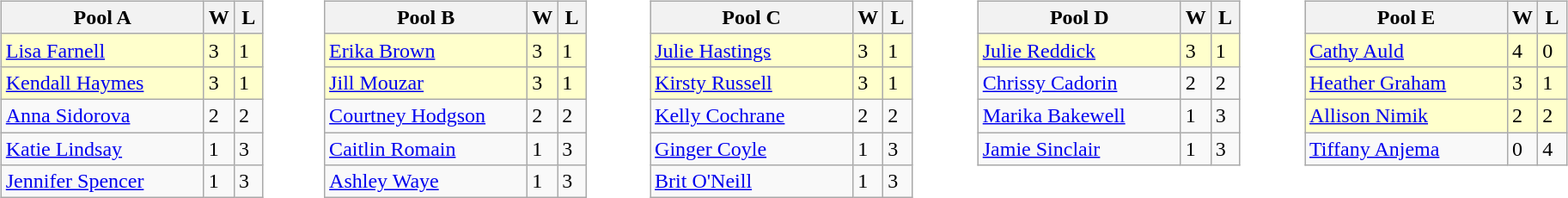<table>
<tr>
<td width=10% valign="top"><br><table class="wikitable">
<tr>
<th width=150>Pool A</th>
<th width=15>W</th>
<th width=15>L</th>
</tr>
<tr bgcolor=#ffffcc>
<td> <a href='#'>Lisa Farnell</a></td>
<td>3</td>
<td>1</td>
</tr>
<tr bgcolor=#ffffcc>
<td> <a href='#'>Kendall Haymes</a></td>
<td>3</td>
<td>1</td>
</tr>
<tr>
<td> <a href='#'>Anna Sidorova</a></td>
<td>2</td>
<td>2</td>
</tr>
<tr>
<td> <a href='#'>Katie Lindsay</a></td>
<td>1</td>
<td>3</td>
</tr>
<tr>
<td> <a href='#'>Jennifer Spencer</a></td>
<td>1</td>
<td>3</td>
</tr>
</table>
</td>
<td width=10% valign="top"><br><table class="wikitable">
<tr>
<th width=150>Pool B</th>
<th width=15>W</th>
<th width=15>L</th>
</tr>
<tr bgcolor=#ffffcc>
<td> <a href='#'>Erika Brown</a></td>
<td>3</td>
<td>1</td>
</tr>
<tr bgcolor=#ffffcc>
<td> <a href='#'>Jill Mouzar</a></td>
<td>3</td>
<td>1</td>
</tr>
<tr>
<td> <a href='#'>Courtney Hodgson</a></td>
<td>2</td>
<td>2</td>
</tr>
<tr>
<td> <a href='#'>Caitlin Romain</a></td>
<td>1</td>
<td>3</td>
</tr>
<tr>
<td> <a href='#'>Ashley Waye</a></td>
<td>1</td>
<td>3</td>
</tr>
</table>
</td>
<td width=10% valign="top"><br><table class="wikitable">
<tr>
<th width=150>Pool C</th>
<th width=15>W</th>
<th width=15>L</th>
</tr>
<tr bgcolor=#ffffcc>
<td> <a href='#'>Julie Hastings</a></td>
<td>3</td>
<td>1</td>
</tr>
<tr bgcolor=#ffffcc>
<td> <a href='#'>Kirsty Russell</a></td>
<td>3</td>
<td>1</td>
</tr>
<tr>
<td> <a href='#'>Kelly Cochrane</a></td>
<td>2</td>
<td>2</td>
</tr>
<tr>
<td> <a href='#'>Ginger Coyle</a></td>
<td>1</td>
<td>3</td>
</tr>
<tr>
<td> <a href='#'>Brit O'Neill</a></td>
<td>1</td>
<td>3</td>
</tr>
</table>
</td>
<td width=10% valign="top"><br><table class="wikitable">
<tr>
<th width=150>Pool D</th>
<th width=15>W</th>
<th width=15>L</th>
</tr>
<tr bgcolor=#ffffcc>
<td> <a href='#'>Julie Reddick</a></td>
<td>3</td>
<td>1</td>
</tr>
<tr>
<td> <a href='#'>Chrissy Cadorin</a></td>
<td>2</td>
<td>2</td>
</tr>
<tr>
<td> <a href='#'>Marika Bakewell</a></td>
<td>1</td>
<td>3</td>
</tr>
<tr>
<td> <a href='#'>Jamie Sinclair</a></td>
<td>1</td>
<td>3</td>
</tr>
</table>
</td>
<td width=10% valign="top"><br><table class="wikitable">
<tr>
<th width=150>Pool E</th>
<th width=15>W</th>
<th width=15>L</th>
</tr>
<tr bgcolor=#ffffcc>
<td> <a href='#'>Cathy Auld</a></td>
<td>4</td>
<td>0</td>
</tr>
<tr bgcolor=#ffffcc>
<td> <a href='#'>Heather Graham</a></td>
<td>3</td>
<td>1</td>
</tr>
<tr bgcolor=#ffffcc>
<td> <a href='#'>Allison Nimik</a></td>
<td>2</td>
<td>2</td>
</tr>
<tr>
<td> <a href='#'>Tiffany Anjema</a></td>
<td>0</td>
<td>4</td>
</tr>
</table>
</td>
</tr>
</table>
